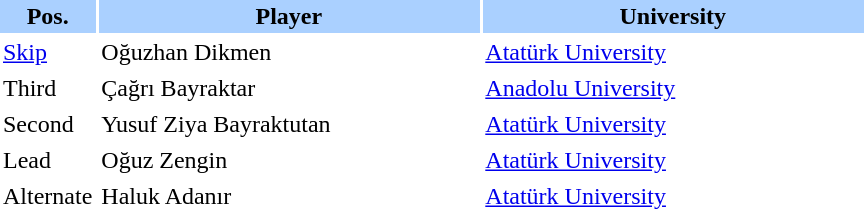<table border="0" cellspacing="2" cellpadding="2">
<tr bgcolor=AAD0FF>
<th width=40>Pos.</th>
<th width=250>Player</th>
<th width=250>University</th>
</tr>
<tr>
<td><a href='#'>Skip</a></td>
<td>Oğuzhan Dikmen</td>
<td><a href='#'>Atatürk University</a></td>
</tr>
<tr>
<td>Third</td>
<td>Çağrı Bayraktar</td>
<td><a href='#'>Anadolu University</a></td>
</tr>
<tr>
<td>Second</td>
<td>Yusuf Ziya Bayraktutan</td>
<td><a href='#'>Atatürk University</a></td>
</tr>
<tr>
<td>Lead</td>
<td>Oğuz Zengin</td>
<td><a href='#'>Atatürk University</a></td>
</tr>
<tr>
<td>Alternate</td>
<td>Haluk Adanır</td>
<td><a href='#'>Atatürk University</a></td>
</tr>
</table>
